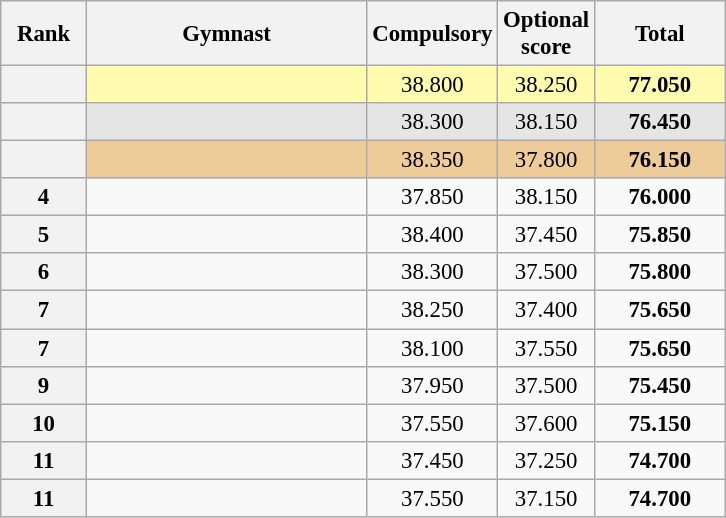<table class="wikitable sortable" style="text-align:center; font-size:95%">
<tr>
<th scope="col" style="width:50px;">Rank</th>
<th scope="col" style="width:180px;">Gymnast</th>
<th scope="col" style="width:50px;">Compulsory</th>
<th scope="col" style="width:50px;">Optional score</th>
<th scope="col" style="width:80px;">Total</th>
</tr>
<tr style="background:#fffcaf;">
<th scope=row style="text-align:center"></th>
<td style="text-align:left;"></td>
<td>38.800</td>
<td>38.250</td>
<td><strong>77.050</strong></td>
</tr>
<tr style="background:#e5e5e5;">
<th scope=row style="text-align:center"></th>
<td style="text-align:left;"></td>
<td>38.300</td>
<td>38.150</td>
<td><strong>76.450</strong></td>
</tr>
<tr style="background:#ec9;">
<th scope=row style="text-align:center"></th>
<td style="text-align:left;"></td>
<td>38.350</td>
<td>37.800</td>
<td><strong>76.150</strong></td>
</tr>
<tr>
<th scope=row style="text-align:center">4</th>
<td style="text-align:left;"></td>
<td>37.850</td>
<td>38.150</td>
<td><strong>76.000</strong></td>
</tr>
<tr>
<th scope=row style="text-align:center">5</th>
<td style="text-align:left;"></td>
<td>38.400</td>
<td>37.450</td>
<td><strong>75.850</strong></td>
</tr>
<tr>
<th scope=row style="text-align:center">6</th>
<td style="text-align:left;"></td>
<td>38.300</td>
<td>37.500</td>
<td><strong>75.800</strong></td>
</tr>
<tr>
<th scope=row style="text-align:center">7</th>
<td style="text-align:left;"></td>
<td>38.250</td>
<td>37.400</td>
<td><strong>75.650</strong></td>
</tr>
<tr>
<th scope=row style="text-align:center">7</th>
<td style="text-align:left;"></td>
<td>38.100</td>
<td>37.550</td>
<td><strong>75.650</strong></td>
</tr>
<tr>
<th scope=row style="text-align:center">9</th>
<td style="text-align:left;"></td>
<td>37.950</td>
<td>37.500</td>
<td><strong>75.450</strong></td>
</tr>
<tr>
<th scope=row style="text-align:center">10</th>
<td style="text-align:left;"></td>
<td>37.550</td>
<td>37.600</td>
<td><strong>75.150</strong></td>
</tr>
<tr>
<th scope=row style="text-align:center">11</th>
<td style="text-align:left;"></td>
<td>37.450</td>
<td>37.250</td>
<td><strong>74.700</strong></td>
</tr>
<tr>
<th scope=row style="text-align:center">11</th>
<td style="text-align:left;"></td>
<td>37.550</td>
<td>37.150</td>
<td><strong>74.700</strong></td>
</tr>
</table>
